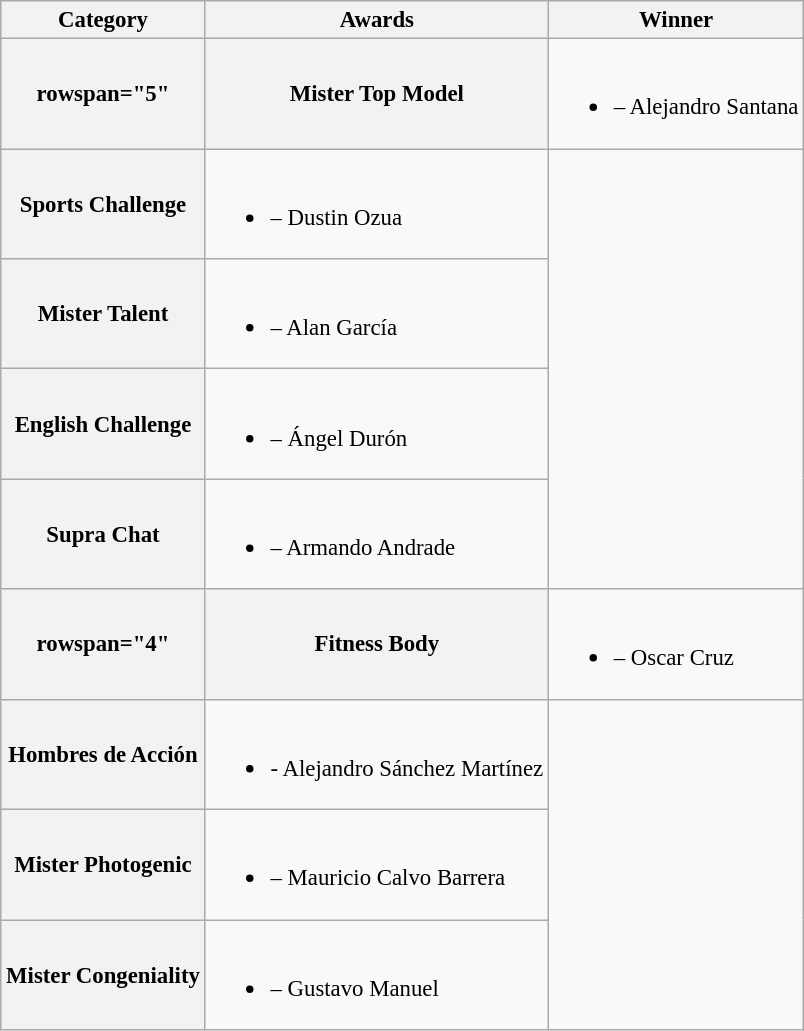<table class="wikitable" style="font-size: 95%;">
<tr>
<th>Category</th>
<th>Awards</th>
<th>Winner</th>
</tr>
<tr>
<th>rowspan="5" </th>
<th>Mister Top Model</th>
<td><br><ul><li> – Alejandro Santana</li></ul></td>
</tr>
<tr>
<th>Sports Challenge</th>
<td><br><ul><li> – Dustin Ozua</li></ul></td>
</tr>
<tr>
<th>Mister Talent</th>
<td><br><ul><li> – Alan García</li></ul></td>
</tr>
<tr>
<th>English Challenge</th>
<td><br><ul><li> – Ángel Durón</li></ul></td>
</tr>
<tr>
<th>Supra Chat</th>
<td><br><ul><li> – Armando Andrade</li></ul></td>
</tr>
<tr>
<th>rowspan="4" </th>
<th>Fitness Body</th>
<td><br><ul><li> – Oscar Cruz</li></ul></td>
</tr>
<tr>
<th>Hombres de Acción</th>
<td><br><ul><li> - Alejandro Sánchez Martínez</li></ul></td>
</tr>
<tr>
<th>Mister Photogenic</th>
<td><br><ul><li> – Mauricio Calvo Barrera</li></ul></td>
</tr>
<tr>
<th>Mister Congeniality</th>
<td><br><ul><li> – Gustavo Manuel</li></ul></td>
</tr>
</table>
